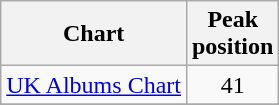<table class="wikitable">
<tr>
<th>Chart</th>
<th>Peak<br>position</th>
</tr>
<tr>
<td align="left"><a href='#'>UK Albums Chart</a></td>
<td align="center">41</td>
</tr>
<tr>
</tr>
</table>
